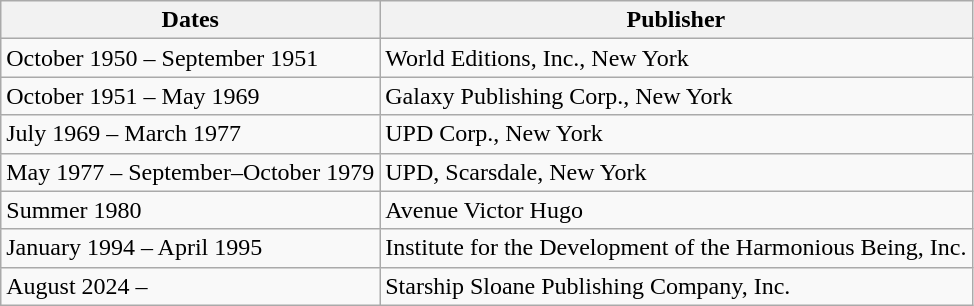<table class="wikitable">
<tr>
<th>Dates</th>
<th>Publisher</th>
</tr>
<tr>
<td>October 1950 – September 1951</td>
<td>World Editions, Inc., New York</td>
</tr>
<tr>
<td>October 1951 – May 1969</td>
<td>Galaxy Publishing Corp., New York</td>
</tr>
<tr>
<td>July 1969 – March 1977</td>
<td>UPD Corp., New York</td>
</tr>
<tr>
<td>May 1977 – September–October 1979</td>
<td>UPD, Scarsdale, New York</td>
</tr>
<tr>
<td>Summer 1980</td>
<td>Avenue Victor Hugo</td>
</tr>
<tr>
<td>January 1994 – April 1995</td>
<td>Institute for the Development of the Harmonious Being, Inc.</td>
</tr>
<tr>
<td>August 2024 –</td>
<td>Starship Sloane Publishing Company, Inc.</td>
</tr>
</table>
